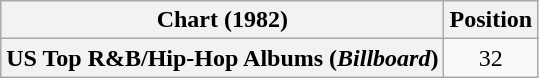<table class="wikitable plainrowheaders" style="text-align:center">
<tr>
<th scope="col">Chart (1982)</th>
<th scope="col">Position</th>
</tr>
<tr>
<th scope="row">US Top R&B/Hip-Hop Albums (<em>Billboard</em>)</th>
<td>32</td>
</tr>
</table>
